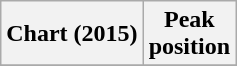<table class="wikitable plainrowheaders" style="text-align:center">
<tr>
<th>Chart (2015)</th>
<th>Peak<br>position</th>
</tr>
<tr>
</tr>
</table>
